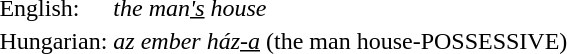<table>
<tr>
<td width=5%></td>
<td>English:</td>
<td><em>the man<u>'s</u> house</em></td>
</tr>
<tr>
<td></td>
<td>Hungarian:</td>
<td><em>az ember ház<u>-a</u></em> (the man house-POSSESSIVE)</td>
</tr>
<tr>
</tr>
</table>
